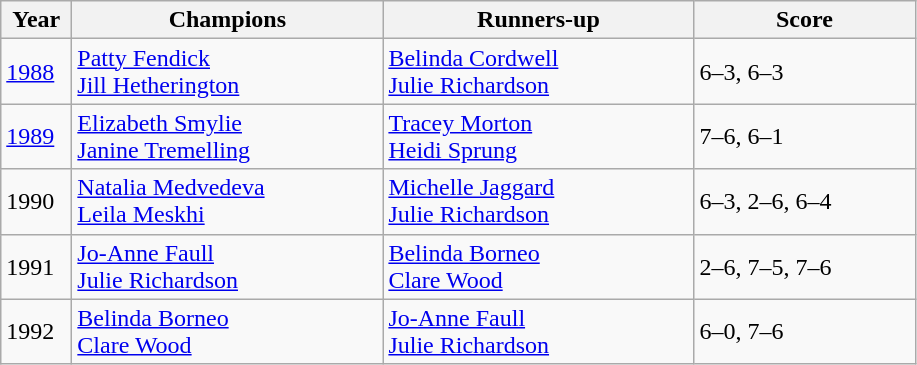<table class=wikitable>
<tr>
<th style="width:40px">Year</th>
<th style="width:200px">Champions</th>
<th style="width:200px">Runners-up</th>
<th style="width:140px" class="unsortable">Score</th>
</tr>
<tr>
<td><a href='#'>1988</a></td>
<td> <a href='#'>Patty Fendick</a> <br>  <a href='#'>Jill Hetherington</a></td>
<td> <a href='#'>Belinda Cordwell</a> <br>  <a href='#'>Julie Richardson</a></td>
<td>6–3, 6–3</td>
</tr>
<tr>
<td><a href='#'>1989</a></td>
<td> <a href='#'>Elizabeth Smylie</a> <br>  <a href='#'>Janine Tremelling</a></td>
<td> <a href='#'>Tracey Morton</a> <br>  <a href='#'>Heidi Sprung</a></td>
<td>7–6, 6–1</td>
</tr>
<tr>
<td>1990</td>
<td> <a href='#'>Natalia Medvedeva</a> <br>  <a href='#'>Leila Meskhi</a></td>
<td> <a href='#'>Michelle Jaggard</a> <br>  <a href='#'>Julie Richardson</a></td>
<td>6–3, 2–6, 6–4</td>
</tr>
<tr>
<td>1991</td>
<td> <a href='#'>Jo-Anne Faull</a> <br>  <a href='#'>Julie Richardson</a></td>
<td> <a href='#'>Belinda Borneo</a> <br>  <a href='#'>Clare Wood</a></td>
<td>2–6, 7–5, 7–6</td>
</tr>
<tr>
<td>1992</td>
<td> <a href='#'>Belinda Borneo</a> <br>  <a href='#'>Clare Wood</a></td>
<td> <a href='#'>Jo-Anne Faull</a> <br>  <a href='#'>Julie Richardson</a></td>
<td>6–0, 7–6</td>
</tr>
</table>
